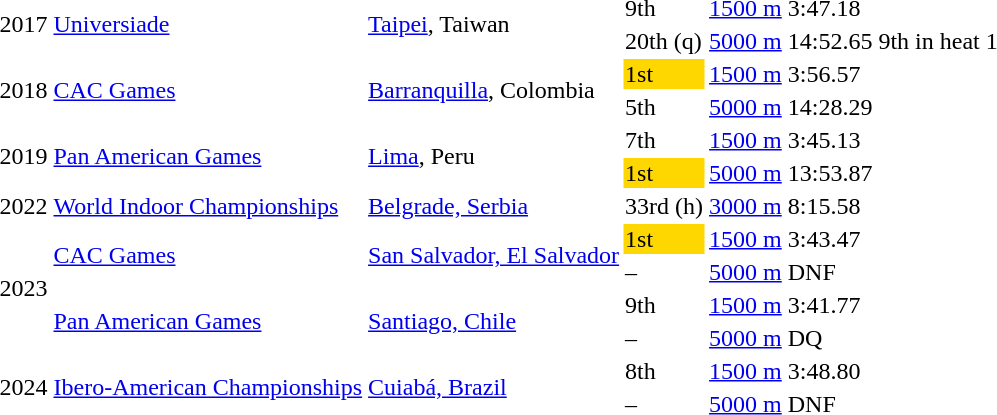<table>
<tr>
<td rowspan=2>2017</td>
<td rowspan=2><a href='#'>Universiade</a></td>
<td rowspan=2><a href='#'>Taipei</a>, Taiwan</td>
<td>9th</td>
<td><a href='#'>1500 m</a></td>
<td>3:47.18</td>
</tr>
<tr>
<td>20th (q)</td>
<td><a href='#'>5000 m</a></td>
<td>14:52.65</td>
<td>9th in heat 1</td>
</tr>
<tr>
<td rowspan=2>2018</td>
<td rowspan=2><a href='#'>CAC Games</a></td>
<td rowspan=2><a href='#'>Barranquilla</a>, Colombia</td>
<td bgcolor=gold>1st</td>
<td><a href='#'>1500 m</a></td>
<td>3:56.57</td>
</tr>
<tr>
<td>5th</td>
<td><a href='#'>5000 m</a></td>
<td>14:28.29</td>
</tr>
<tr>
<td rowspan=2>2019</td>
<td rowspan=2><a href='#'>Pan American Games</a></td>
<td rowspan=2><a href='#'>Lima</a>, Peru</td>
<td>7th</td>
<td><a href='#'>1500 m</a></td>
<td>3:45.13</td>
</tr>
<tr>
<td bgcolor=gold>1st</td>
<td><a href='#'>5000 m</a></td>
<td>13:53.87</td>
</tr>
<tr>
<td>2022</td>
<td><a href='#'>World Indoor Championships</a></td>
<td><a href='#'>Belgrade, Serbia</a></td>
<td>33rd (h)</td>
<td><a href='#'>3000 m</a></td>
<td>8:15.58</td>
</tr>
<tr>
<td rowspan=4>2023</td>
<td rowspan=2><a href='#'>CAC Games</a></td>
<td rowspan=2><a href='#'>San Salvador, El Salvador</a></td>
<td bgcolor=gold>1st</td>
<td><a href='#'>1500 m</a></td>
<td>3:43.47</td>
</tr>
<tr>
<td>–</td>
<td><a href='#'>5000 m</a></td>
<td>DNF</td>
</tr>
<tr>
<td rowspan=2><a href='#'>Pan American Games</a></td>
<td rowspan=2><a href='#'>Santiago, Chile</a></td>
<td>9th</td>
<td><a href='#'>1500 m</a></td>
<td>3:41.77</td>
</tr>
<tr>
<td>–</td>
<td><a href='#'>5000 m</a></td>
<td>DQ</td>
</tr>
<tr>
<td rowspan=2>2024</td>
<td rowspan=2><a href='#'>Ibero-American Championships</a></td>
<td rowspan=2><a href='#'>Cuiabá, Brazil</a></td>
<td>8th</td>
<td><a href='#'>1500 m</a></td>
<td>3:48.80</td>
</tr>
<tr>
<td>–</td>
<td><a href='#'>5000 m</a></td>
<td>DNF</td>
</tr>
</table>
